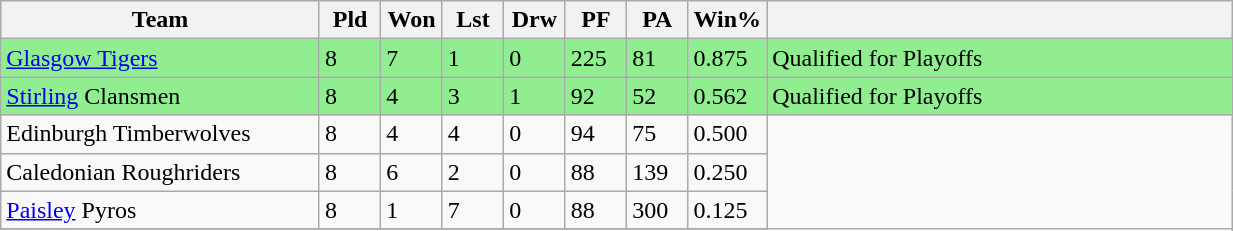<table class="wikitable" width=65%%">
<tr>
<th width=26%>Team</th>
<th width=5%>Pld</th>
<th width=5%>Won</th>
<th width=5%>Lst</th>
<th width=5%>Drw</th>
<th width=5%>PF</th>
<th width=5%>PA</th>
<th width=6%>Win%</th>
<th width=38%></th>
</tr>
<tr style="background:lightgreen">
<td><a href='#'>Glasgow Tigers</a></td>
<td>8</td>
<td>7</td>
<td>1</td>
<td>0</td>
<td>225</td>
<td>81</td>
<td>0.875</td>
<td>Qualified for Playoffs</td>
</tr>
<tr style="background:lightgreen">
<td><a href='#'>Stirling</a> Clansmen</td>
<td>8</td>
<td>4</td>
<td>3</td>
<td>1</td>
<td>92</td>
<td>52</td>
<td>0.562</td>
<td>Qualified for Playoffs</td>
</tr>
<tr>
<td>Edinburgh Timberwolves</td>
<td>8</td>
<td>4</td>
<td>4</td>
<td>0</td>
<td>94</td>
<td>75</td>
<td>0.500</td>
</tr>
<tr>
<td>Caledonian Roughriders</td>
<td>8</td>
<td>6</td>
<td>2</td>
<td>0</td>
<td>88</td>
<td>139</td>
<td>0.250</td>
</tr>
<tr>
<td><a href='#'>Paisley</a> Pyros</td>
<td>8</td>
<td>1</td>
<td>7</td>
<td>0</td>
<td>88</td>
<td>300</td>
<td>0.125</td>
</tr>
<tr>
</tr>
</table>
